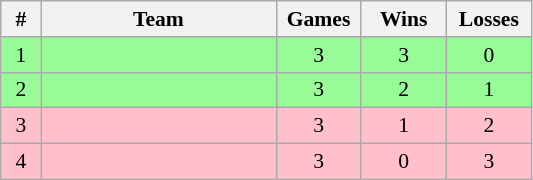<table class=wikitable style="text-align:center; font-size:90%">
<tr>
<th width=20>#</th>
<th width=150>Team</th>
<th width=50>Games</th>
<th width=50>Wins</th>
<th width=50>Losses</th>
</tr>
<tr bgcolor=#98fb98>
<td>1</td>
<td align=left></td>
<td>3</td>
<td>3</td>
<td>0</td>
</tr>
<tr bgcolor=#98fb98>
<td>2</td>
<td align=left></td>
<td>3</td>
<td>2</td>
<td>1</td>
</tr>
<tr bgcolor=pink>
<td>3</td>
<td align=left></td>
<td>3</td>
<td>1</td>
<td>2</td>
</tr>
<tr bgcolor=pink>
<td>4</td>
<td align=left></td>
<td>3</td>
<td>0</td>
<td>3</td>
</tr>
</table>
